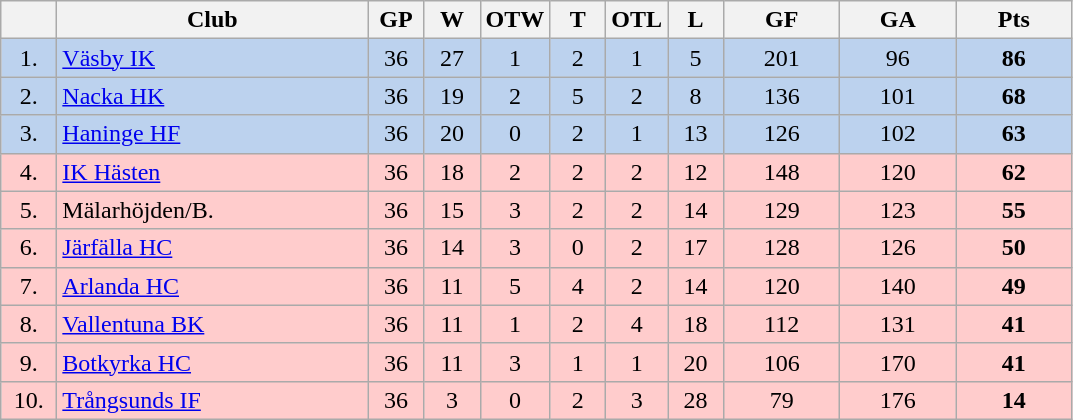<table class="wikitable">
<tr>
<th width="30"></th>
<th width="200">Club</th>
<th width="30">GP</th>
<th width="30">W</th>
<th width="30">OTW</th>
<th width="30">T</th>
<th width="30">OTL</th>
<th width="30">L</th>
<th width="70">GF</th>
<th width="70">GA</th>
<th width="70">Pts</th>
</tr>
<tr bgcolor="#BCD2EE" align="center">
<td>1.</td>
<td align="left"><a href='#'>Väsby IK</a></td>
<td>36</td>
<td>27</td>
<td>1</td>
<td>2</td>
<td>1</td>
<td>5</td>
<td>201</td>
<td>96</td>
<td><strong>86</strong></td>
</tr>
<tr bgcolor="#BCD2EE" align="center">
<td>2.</td>
<td align="left"><a href='#'>Nacka HK</a></td>
<td>36</td>
<td>19</td>
<td>2</td>
<td>5</td>
<td>2</td>
<td>8</td>
<td>136</td>
<td>101</td>
<td><strong>68</strong></td>
</tr>
<tr bgcolor="#BCD2EE" align="center">
<td>3.</td>
<td align="left"><a href='#'>Haninge HF</a></td>
<td>36</td>
<td>20</td>
<td>0</td>
<td>2</td>
<td>1</td>
<td>13</td>
<td>126</td>
<td>102</td>
<td><strong>63</strong></td>
</tr>
<tr bgcolor="#FFCCCC" align="center">
<td>4.</td>
<td align="left"><a href='#'>IK Hästen</a></td>
<td>36</td>
<td>18</td>
<td>2</td>
<td>2</td>
<td>2</td>
<td>12</td>
<td>148</td>
<td>120</td>
<td><strong>62</strong></td>
</tr>
<tr bgcolor="#FFCCCC" align="center">
<td>5.</td>
<td align="left">Mälarhöjden/B.</td>
<td>36</td>
<td>15</td>
<td>3</td>
<td>2</td>
<td>2</td>
<td>14</td>
<td>129</td>
<td>123</td>
<td><strong>55</strong></td>
</tr>
<tr bgcolor="#FFCCCC" align="center">
<td>6.</td>
<td align="left"><a href='#'>Järfälla HC</a></td>
<td>36</td>
<td>14</td>
<td>3</td>
<td>0</td>
<td>2</td>
<td>17</td>
<td>128</td>
<td>126</td>
<td><strong>50</strong></td>
</tr>
<tr bgcolor="#FFCCCC" align="center">
<td>7.</td>
<td align="left"><a href='#'>Arlanda HC</a></td>
<td>36</td>
<td>11</td>
<td>5</td>
<td>4</td>
<td>2</td>
<td>14</td>
<td>120</td>
<td>140</td>
<td><strong>49</strong></td>
</tr>
<tr bgcolor="#FFCCCC" align="center">
<td>8.</td>
<td align="left"><a href='#'>Vallentuna BK</a></td>
<td>36</td>
<td>11</td>
<td>1</td>
<td>2</td>
<td>4</td>
<td>18</td>
<td>112</td>
<td>131</td>
<td><strong>41</strong></td>
</tr>
<tr bgcolor="#FFCCCC" align="center">
<td>9.</td>
<td align="left"><a href='#'>Botkyrka HC</a></td>
<td>36</td>
<td>11</td>
<td>3</td>
<td>1</td>
<td>1</td>
<td>20</td>
<td>106</td>
<td>170</td>
<td><strong>41</strong></td>
</tr>
<tr bgcolor="#FFCCCC" align="center">
<td>10.</td>
<td align="left"><a href='#'>Trångsunds IF</a></td>
<td>36</td>
<td>3</td>
<td>0</td>
<td>2</td>
<td>3</td>
<td>28</td>
<td>79</td>
<td>176</td>
<td><strong>14</strong></td>
</tr>
</table>
